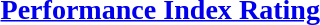<table width=100%>
<tr>
<td width=50% valign=top><br><h3><a href='#'>Performance Index Rating</a></h3>


</td>
</tr>
</table>
